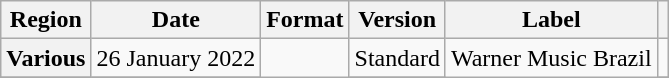<table class="wikitable plainrowheaders">
<tr>
<th scope="col">Region</th>
<th scope="col">Date</th>
<th scope="col">Format</th>
<th scope="col">Version</th>
<th scope="col">Label</th>
<th scope="col" class="unsortable"></th>
</tr>
<tr>
<th scope="row">Various</th>
<td>26 January 2022</td>
<td rowspan="3"></td>
<td>Standard</td>
<td rowspan="3">Warner Music Brazil</td>
<td></td>
</tr>
<tr>
</tr>
</table>
